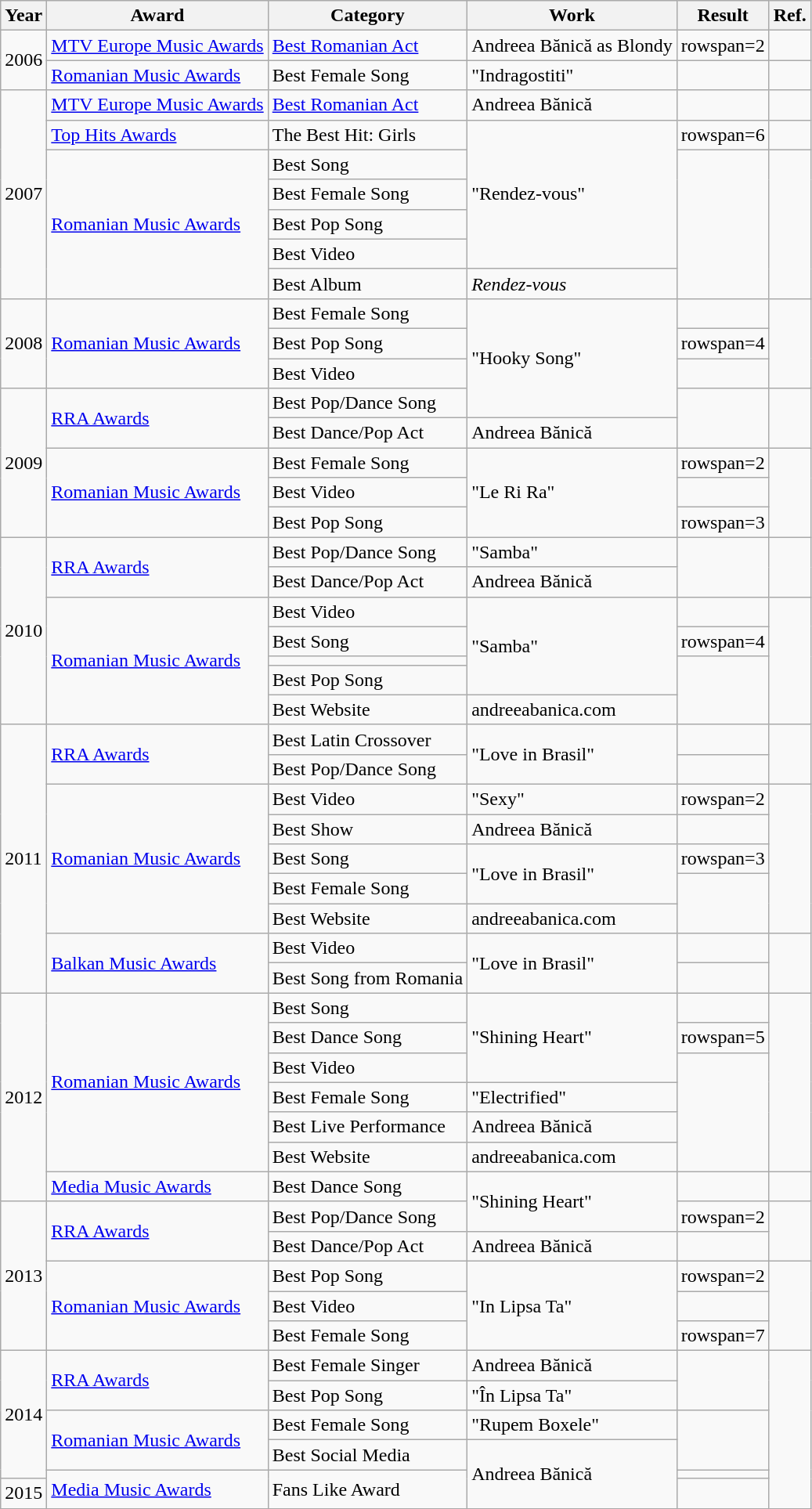<table class="wikitable">
<tr>
<th>Year</th>
<th>Award</th>
<th>Category</th>
<th>Work</th>
<th>Result</th>
<th>Ref.</th>
</tr>
<tr>
<td rowspan=2>2006</td>
<td><a href='#'>MTV Europe Music Awards</a></td>
<td><a href='#'>Best Romanian Act</a></td>
<td>Andreea Bănică as Blondy<br></td>
<td>rowspan=2 </td>
<td></td>
</tr>
<tr>
<td><a href='#'>Romanian Music Awards</a></td>
<td>Best Female Song</td>
<td>"Indragostiti"</td>
<td></td>
</tr>
<tr>
<td rowspan=7>2007</td>
<td><a href='#'>MTV Europe Music Awards</a></td>
<td><a href='#'>Best Romanian Act</a></td>
<td>Andreea Bănică</td>
<td></td>
<td></td>
</tr>
<tr>
<td><a href='#'>Top Hits Awards</a></td>
<td>The Best Hit: Girls</td>
<td rowspan=5>"Rendez-vous"</td>
<td>rowspan=6 </td>
<td></td>
</tr>
<tr>
<td rowspan=5><a href='#'>Romanian Music Awards</a></td>
<td>Best Song</td>
<td rowspan=5></td>
</tr>
<tr>
<td>Best Female Song</td>
</tr>
<tr>
<td>Best Pop Song</td>
</tr>
<tr>
<td>Best Video</td>
</tr>
<tr>
<td>Best Album</td>
<td><em>Rendez-vous</em></td>
</tr>
<tr>
<td rowspan=3>2008</td>
<td rowspan=3><a href='#'>Romanian Music Awards</a></td>
<td>Best Female Song</td>
<td rowspan=4>"Hooky Song"</td>
<td></td>
<td rowspan=3></td>
</tr>
<tr>
<td>Best Pop Song</td>
<td>rowspan=4 </td>
</tr>
<tr>
<td>Best Video</td>
</tr>
<tr>
<td rowspan=5>2009</td>
<td rowspan=2><a href='#'>RRA Awards</a></td>
<td>Best Pop/Dance Song</td>
<td rowspan=2></td>
</tr>
<tr>
<td>Best Dance/Pop Act</td>
<td>Andreea Bănică</td>
</tr>
<tr>
<td rowspan=3><a href='#'>Romanian Music Awards</a></td>
<td>Best Female Song</td>
<td rowspan=3>"Le Ri Ra"</td>
<td>rowspan=2 </td>
<td rowspan=3></td>
</tr>
<tr>
<td>Best Video</td>
</tr>
<tr>
<td>Best Pop Song</td>
<td>rowspan=3 </td>
</tr>
<tr>
<td rowspan=7>2010</td>
<td rowspan=2><a href='#'>RRA Awards</a></td>
<td>Best Pop/Dance Song</td>
<td>"Samba"</td>
<td rowspan=2></td>
</tr>
<tr>
<td>Best Dance/Pop Act</td>
<td>Andreea Bănică</td>
</tr>
<tr>
<td rowspan=5><a href='#'>Romanian Music Awards</a></td>
<td>Best Video</td>
<td rowspan=4>"Samba"</td>
<td></td>
<td rowspan=5></td>
</tr>
<tr>
<td>Best Song</td>
<td>rowspan=4 </td>
</tr>
<tr>
<td></td>
</tr>
<tr>
<td>Best Pop Song</td>
</tr>
<tr>
<td>Best Website</td>
<td>andreeabanica.com</td>
</tr>
<tr>
<td rowspan=9>2011</td>
<td rowspan=2><a href='#'>RRA Awards</a></td>
<td>Best Latin Crossover</td>
<td rowspan=2>"Love in Brasil"</td>
<td></td>
<td rowspan=2></td>
</tr>
<tr>
<td>Best Pop/Dance Song</td>
<td></td>
</tr>
<tr>
<td rowspan=5><a href='#'>Romanian Music Awards</a></td>
<td>Best Video</td>
<td>"Sexy"</td>
<td>rowspan=2 </td>
<td rowspan=5></td>
</tr>
<tr>
<td>Best Show</td>
<td>Andreea Bănică</td>
</tr>
<tr>
<td>Best Song</td>
<td rowspan=2>"Love in Brasil"</td>
<td>rowspan=3 </td>
</tr>
<tr>
<td>Best Female Song</td>
</tr>
<tr>
<td>Best Website</td>
<td>andreeabanica.com</td>
</tr>
<tr>
<td rowspan=2><a href='#'>Balkan Music Awards</a></td>
<td>Best Video</td>
<td rowspan=2>"Love in Brasil"</td>
<td></td>
<td rowspan=2></td>
</tr>
<tr>
<td>Best Song from Romania</td>
<td></td>
</tr>
<tr>
<td rowspan=7>2012</td>
<td rowspan=6><a href='#'>Romanian Music Awards</a></td>
<td>Best Song</td>
<td rowspan=3>"Shining Heart"<br></td>
<td></td>
<td rowspan=6></td>
</tr>
<tr>
<td>Best Dance Song</td>
<td>rowspan=5 </td>
</tr>
<tr>
<td>Best Video</td>
</tr>
<tr>
<td>Best Female Song</td>
<td>"Electrified"</td>
</tr>
<tr>
<td>Best Live Performance</td>
<td>Andreea Bănică</td>
</tr>
<tr>
<td>Best Website</td>
<td>andreeabanica.com</td>
</tr>
<tr>
<td><a href='#'>Media Music Awards</a></td>
<td>Best Dance Song</td>
<td rowspan=2>"Shining Heart"<br></td>
<td></td>
<td></td>
</tr>
<tr>
<td rowspan=5>2013</td>
<td rowspan=2><a href='#'>RRA Awards</a></td>
<td>Best Pop/Dance Song</td>
<td>rowspan=2 </td>
<td rowspan=2></td>
</tr>
<tr>
<td>Best Dance/Pop Act</td>
<td>Andreea Bănică</td>
</tr>
<tr>
<td rowspan=3><a href='#'>Romanian Music Awards</a></td>
<td>Best Pop Song</td>
<td rowspan=3>"In Lipsa Ta"</td>
<td>rowspan=2 </td>
<td rowspan=3></td>
</tr>
<tr>
<td>Best Video</td>
</tr>
<tr>
<td>Best Female Song</td>
<td>rowspan=7 </td>
</tr>
<tr>
<td rowspan=5>2014</td>
<td rowspan=2><a href='#'>RRA Awards</a></td>
<td>Best Female Singer</td>
<td>Andreea Bănică</td>
<td rowspan=2></td>
</tr>
<tr>
<td>Best Pop Song</td>
<td>"În Lipsa Ta"</td>
</tr>
<tr>
<td rowspan=2><a href='#'>Romanian Music Awards</a></td>
<td>Best Female Song</td>
<td>"Rupem Boxele"</td>
<td rowspan=2></td>
</tr>
<tr>
<td>Best Social Media</td>
<td rowspan=3>Andreea Bănică</td>
</tr>
<tr>
<td rowspan=2><a href='#'>Media Music Awards</a></td>
<td rowspan=2>Fans Like Award</td>
<td></td>
</tr>
<tr>
<td>2015</td>
<td></td>
</tr>
<tr>
</tr>
</table>
